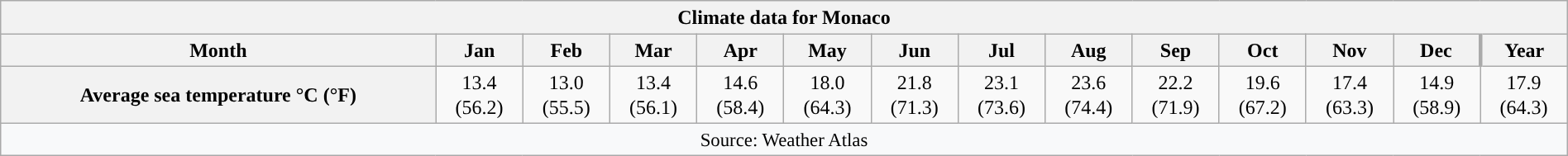<table style="width:100%;text-align:center;line-height:1.2em;margin-left:auto;margin-right:auto" class="wikitable mw-collapsible">
<tr>
<th Colspan=14>Climate data for Monaco</th>
</tr>
<tr>
<th>Month</th>
<th>Jan</th>
<th>Feb</th>
<th>Mar</th>
<th>Apr</th>
<th>May</th>
<th>Jun</th>
<th>Jul</th>
<th>Aug</th>
<th>Sep</th>
<th>Oct</th>
<th>Nov</th>
<th>Dec</th>
<th style="border-left-width:medium">Year</th>
</tr>
<tr>
<th>Average sea temperature °C (°F)</th>
<td>13.4<br>(56.2)</td>
<td>13.0<br>(55.5)</td>
<td>13.4<br>(56.1)</td>
<td>14.6<br>(58.4)</td>
<td>18.0<br>(64.3)</td>
<td>21.8<br>(71.3)</td>
<td>23.1<br>(73.6)</td>
<td>23.6<br>(74.4)</td>
<td>22.2<br>(71.9)</td>
<td>19.6<br>(67.2)</td>
<td>17.4<br>(63.3)</td>
<td>14.9<br>(58.9)</td>
<td>17.9<br>(64.3)</td>
</tr>
<tr>
<th Colspan=14 style="background:#f8f9fa;font-weight:normal;font-size:95%;">Source: Weather Atlas</th>
</tr>
</table>
